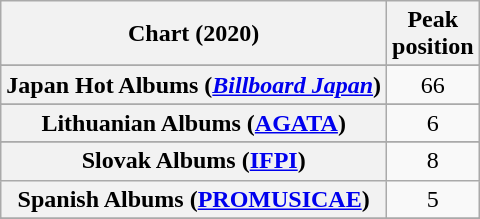<table class="wikitable sortable plainrowheaders" style="text-align: center;">
<tr>
<th scope="col">Chart (2020)</th>
<th scope="col">Peak<br>position</th>
</tr>
<tr>
</tr>
<tr>
</tr>
<tr>
</tr>
<tr>
</tr>
<tr>
</tr>
<tr>
</tr>
<tr>
</tr>
<tr>
</tr>
<tr>
</tr>
<tr>
</tr>
<tr>
</tr>
<tr>
</tr>
<tr>
</tr>
<tr>
</tr>
<tr>
<th scope="row">Japan Hot Albums (<em><a href='#'>Billboard Japan</a></em>)</th>
<td>66</td>
</tr>
<tr>
</tr>
<tr>
<th scope="row">Lithuanian Albums (<a href='#'>AGATA</a>)</th>
<td>6</td>
</tr>
<tr>
</tr>
<tr>
</tr>
<tr>
</tr>
<tr>
</tr>
<tr>
<th scope="row">Slovak Albums (<a href='#'>IFPI</a>)</th>
<td>8</td>
</tr>
<tr>
<th scope="row">Spanish Albums (<a href='#'>PROMUSICAE</a>)</th>
<td>5</td>
</tr>
<tr>
</tr>
<tr>
</tr>
<tr>
</tr>
<tr>
</tr>
</table>
